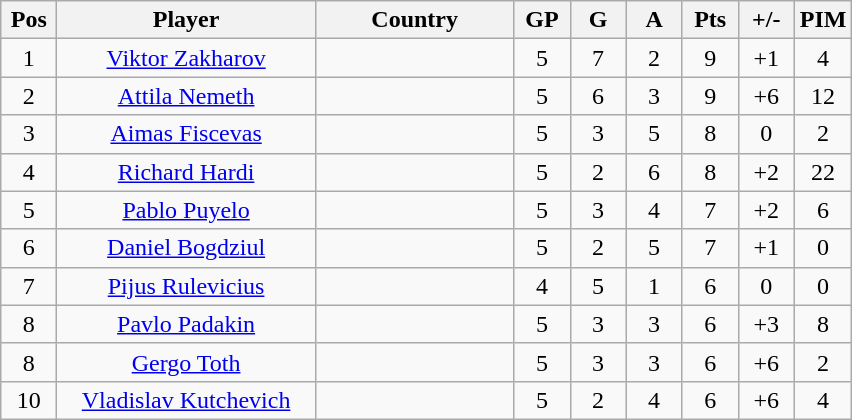<table class="wikitable sortable" style="text-align: center;">
<tr>
<th width=30>Pos</th>
<th width=165>Player</th>
<th width=125>Country</th>
<th width=30>GP</th>
<th width=30>G</th>
<th width=30>A</th>
<th width=30>Pts</th>
<th width=30>+/-</th>
<th width=30>PIM</th>
</tr>
<tr>
<td>1</td>
<td><a href='#'>Viktor Zakharov</a></td>
<td></td>
<td>5</td>
<td>7</td>
<td>2</td>
<td>9</td>
<td>+1</td>
<td>4</td>
</tr>
<tr>
<td>2</td>
<td><a href='#'>Attila Nemeth</a></td>
<td></td>
<td>5</td>
<td>6</td>
<td>3</td>
<td>9</td>
<td>+6</td>
<td>12</td>
</tr>
<tr>
<td>3</td>
<td><a href='#'>Aimas Fiscevas</a></td>
<td></td>
<td>5</td>
<td>3</td>
<td>5</td>
<td>8</td>
<td>0</td>
<td>2</td>
</tr>
<tr>
<td>4</td>
<td><a href='#'>Richard Hardi</a></td>
<td></td>
<td>5</td>
<td>2</td>
<td>6</td>
<td>8</td>
<td>+2</td>
<td>22</td>
</tr>
<tr>
<td>5</td>
<td><a href='#'>Pablo Puyelo</a></td>
<td></td>
<td>5</td>
<td>3</td>
<td>4</td>
<td>7</td>
<td>+2</td>
<td>6</td>
</tr>
<tr>
<td>6</td>
<td><a href='#'>Daniel Bogdziul</a></td>
<td></td>
<td>5</td>
<td>2</td>
<td>5</td>
<td>7</td>
<td>+1</td>
<td>0</td>
</tr>
<tr>
<td>7</td>
<td><a href='#'>Pijus Rulevicius</a></td>
<td></td>
<td>4</td>
<td>5</td>
<td>1</td>
<td>6</td>
<td>0</td>
<td>0</td>
</tr>
<tr>
<td>8</td>
<td><a href='#'>Pavlo Padakin</a></td>
<td></td>
<td>5</td>
<td>3</td>
<td>3</td>
<td>6</td>
<td>+3</td>
<td>8</td>
</tr>
<tr>
<td>8</td>
<td><a href='#'>Gergo Toth</a></td>
<td></td>
<td>5</td>
<td>3</td>
<td>3</td>
<td>6</td>
<td>+6</td>
<td>2</td>
</tr>
<tr>
<td>10</td>
<td><a href='#'>Vladislav Kutchevich</a></td>
<td></td>
<td>5</td>
<td>2</td>
<td>4</td>
<td>6</td>
<td>+6</td>
<td>4</td>
</tr>
</table>
